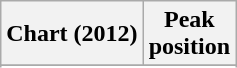<table class="wikitable sortable plainrowheaders">
<tr>
<th scope="col">Chart (2012)</th>
<th scope="col">Peak<br>position</th>
</tr>
<tr>
</tr>
<tr>
</tr>
<tr>
</tr>
</table>
